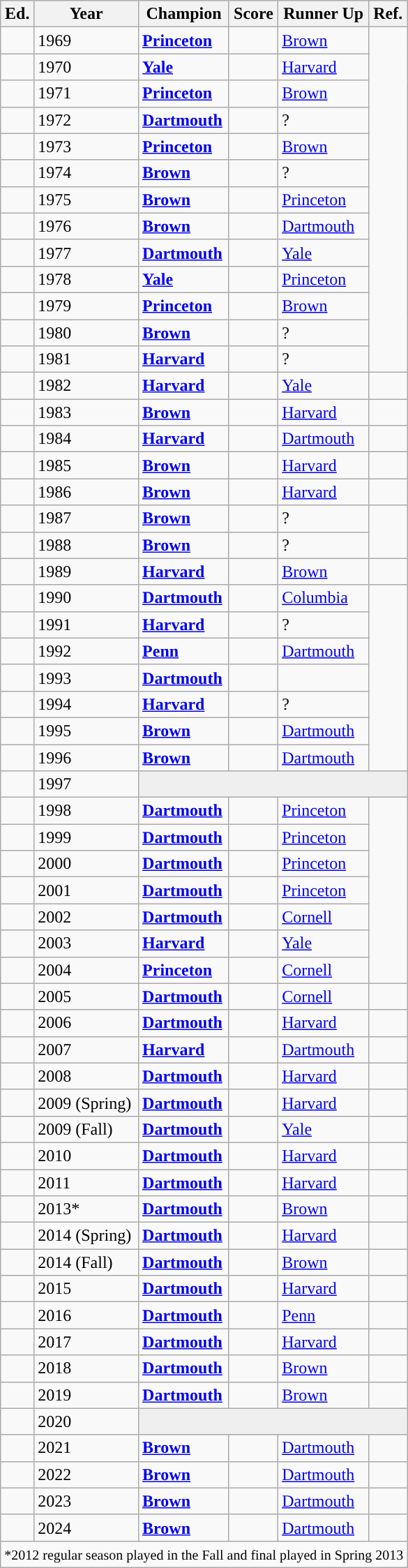<table class= "wikitable sortable">
<tr>
<th>Ed.</th>
<th>Year</th>
<th>Champion</th>
<th>Score</th>
<th>Runner Up</th>
<th>Ref.</th>
</tr>
<tr>
<td></td>
<td>1969</td>
<td><strong><a href='#'>Princeton</a></strong> </td>
<td></td>
<td><a href='#'>Brown</a></td>
</tr>
<tr>
<td></td>
<td>1970</td>
<td><strong><a href='#'>Yale</a></strong> </td>
<td></td>
<td><a href='#'>Harvard</a></td>
</tr>
<tr>
<td></td>
<td>1971</td>
<td><strong><a href='#'>Princeton</a></strong> </td>
<td></td>
<td><a href='#'>Brown</a></td>
</tr>
<tr>
<td></td>
<td>1972</td>
<td><strong><a href='#'>Dartmouth</a></strong> </td>
<td></td>
<td>?</td>
</tr>
<tr>
<td></td>
<td>1973</td>
<td><strong><a href='#'>Princeton</a></strong> </td>
<td></td>
<td><a href='#'>Brown</a></td>
</tr>
<tr>
<td></td>
<td>1974</td>
<td><strong><a href='#'>Brown</a></strong> </td>
<td></td>
<td>?</td>
</tr>
<tr>
<td></td>
<td>1975</td>
<td><strong><a href='#'>Brown</a></strong> </td>
<td></td>
<td><a href='#'>Princeton</a></td>
</tr>
<tr>
<td></td>
<td>1976</td>
<td><strong><a href='#'>Brown</a></strong> </td>
<td></td>
<td><a href='#'>Dartmouth</a></td>
</tr>
<tr>
<td></td>
<td>1977</td>
<td><strong><a href='#'>Dartmouth</a></strong> </td>
<td></td>
<td><a href='#'>Yale</a></td>
</tr>
<tr>
<td></td>
<td>1978</td>
<td><strong><a href='#'>Yale</a></strong> </td>
<td></td>
<td><a href='#'>Princeton</a></td>
</tr>
<tr>
<td></td>
<td>1979</td>
<td><strong><a href='#'>Princeton</a></strong> </td>
<td></td>
<td><a href='#'>Brown</a></td>
</tr>
<tr>
<td></td>
<td>1980</td>
<td><strong><a href='#'>Brown</a></strong> </td>
<td></td>
<td>?</td>
</tr>
<tr>
<td></td>
<td>1981</td>
<td><strong><a href='#'>Harvard</a></strong> </td>
<td></td>
<td>?</td>
</tr>
<tr>
<td></td>
<td>1982</td>
<td><strong><a href='#'>Harvard</a></strong> </td>
<td></td>
<td><a href='#'>Yale</a></td>
<td></td>
</tr>
<tr>
<td></td>
<td>1983</td>
<td><strong><a href='#'>Brown</a></strong> </td>
<td></td>
<td><a href='#'>Harvard</a></td>
<td></td>
</tr>
<tr>
<td></td>
<td>1984</td>
<td><strong><a href='#'>Harvard</a></strong> </td>
<td></td>
<td><a href='#'>Dartmouth</a></td>
<td></td>
</tr>
<tr>
<td></td>
<td>1985</td>
<td><strong><a href='#'>Brown</a></strong> </td>
<td></td>
<td><a href='#'>Harvard</a></td>
<td></td>
</tr>
<tr>
<td></td>
<td>1986</td>
<td><strong><a href='#'>Brown</a></strong> </td>
<td></td>
<td><a href='#'>Harvard</a></td>
<td></td>
</tr>
<tr>
<td></td>
<td>1987</td>
<td><strong><a href='#'>Brown</a></strong> </td>
<td></td>
<td>?</td>
</tr>
<tr>
<td></td>
<td>1988</td>
<td><strong><a href='#'>Brown</a></strong> </td>
<td></td>
<td>?</td>
</tr>
<tr>
<td></td>
<td>1989</td>
<td><strong><a href='#'>Harvard</a></strong> </td>
<td></td>
<td><a href='#'>Brown</a></td>
<td></td>
</tr>
<tr>
<td></td>
<td>1990</td>
<td><strong><a href='#'>Dartmouth</a></strong> </td>
<td></td>
<td><a href='#'>Columbia</a></td>
</tr>
<tr>
<td></td>
<td>1991</td>
<td><strong><a href='#'>Harvard</a></strong> </td>
<td></td>
<td>?</td>
</tr>
<tr>
<td></td>
<td>1992</td>
<td><strong><a href='#'>Penn</a></strong> </td>
<td></td>
<td><a href='#'>Dartmouth</a></td>
</tr>
<tr>
<td></td>
<td>1993</td>
<td><strong><a href='#'>Dartmouth</a></strong> </td>
<td></td>
<td></td>
</tr>
<tr>
<td></td>
<td>1994</td>
<td><strong><a href='#'>Harvard</a></strong> </td>
<td></td>
<td>?</td>
</tr>
<tr>
<td></td>
<td>1995</td>
<td><strong><a href='#'>Brown</a></strong> </td>
<td></td>
<td><a href='#'>Dartmouth</a></td>
</tr>
<tr>
<td></td>
<td>1996</td>
<td><strong><a href='#'>Brown</a></strong> </td>
<td></td>
<td><a href='#'>Dartmouth</a></td>
</tr>
<tr>
<td></td>
<td>1997</td>
<td colspan=4 style=background:#efefef></td>
</tr>
<tr>
<td></td>
<td>1998</td>
<td><strong><a href='#'>Dartmouth</a></strong> </td>
<td></td>
<td><a href='#'>Princeton</a></td>
</tr>
<tr>
<td></td>
<td>1999</td>
<td><strong><a href='#'>Dartmouth</a></strong> </td>
<td></td>
<td><a href='#'>Princeton</a></td>
</tr>
<tr>
<td></td>
<td>2000</td>
<td><strong><a href='#'>Dartmouth</a></strong> </td>
<td></td>
<td><a href='#'>Princeton</a></td>
</tr>
<tr>
<td></td>
<td>2001</td>
<td><strong><a href='#'>Dartmouth</a></strong> </td>
<td></td>
<td><a href='#'>Princeton</a></td>
</tr>
<tr>
<td></td>
<td>2002</td>
<td><strong><a href='#'>Dartmouth</a></strong> </td>
<td></td>
<td><a href='#'>Cornell</a></td>
</tr>
<tr>
<td></td>
<td>2003</td>
<td><strong><a href='#'>Harvard</a></strong> </td>
<td></td>
<td><a href='#'>Yale</a></td>
</tr>
<tr>
<td></td>
<td>2004</td>
<td><strong><a href='#'>Princeton</a></strong> </td>
<td></td>
<td><a href='#'>Cornell</a></td>
</tr>
<tr>
<td></td>
<td>2005</td>
<td><strong><a href='#'>Dartmouth</a></strong> </td>
<td></td>
<td><a href='#'>Cornell</a></td>
<td></td>
</tr>
<tr>
<td></td>
<td>2006</td>
<td><strong><a href='#'>Dartmouth</a></strong> </td>
<td></td>
<td><a href='#'>Harvard</a></td>
<td></td>
</tr>
<tr>
<td></td>
<td>2007</td>
<td><strong><a href='#'>Harvard</a></strong> </td>
<td></td>
<td><a href='#'>Dartmouth</a></td>
</tr>
<tr>
<td></td>
<td>2008</td>
<td><strong><a href='#'>Dartmouth</a></strong> </td>
<td></td>
<td><a href='#'>Harvard</a></td>
<td></td>
</tr>
<tr>
<td></td>
<td>2009 (Spring)</td>
<td><strong><a href='#'>Dartmouth</a></strong> </td>
<td></td>
<td><a href='#'>Harvard</a></td>
<td></td>
</tr>
<tr>
<td></td>
<td>2009 (Fall)</td>
<td><strong><a href='#'>Dartmouth</a></strong> </td>
<td></td>
<td><a href='#'>Yale</a></td>
<td></td>
</tr>
<tr>
<td></td>
<td>2010</td>
<td><strong><a href='#'>Dartmouth</a></strong> </td>
<td></td>
<td><a href='#'>Harvard</a></td>
<td></td>
</tr>
<tr>
<td></td>
<td>2011</td>
<td><strong><a href='#'>Dartmouth</a></strong> </td>
<td></td>
<td><a href='#'>Harvard</a></td>
<td></td>
</tr>
<tr>
<td></td>
<td>2013*</td>
<td><strong><a href='#'>Dartmouth</a></strong> </td>
<td></td>
<td><a href='#'>Brown</a></td>
<td></td>
</tr>
<tr>
<td></td>
<td>2014 (Spring)</td>
<td><strong><a href='#'>Dartmouth</a></strong> </td>
<td></td>
<td><a href='#'>Harvard</a></td>
<td></td>
</tr>
<tr>
<td></td>
<td>2014 (Fall)</td>
<td><strong><a href='#'>Dartmouth</a></strong> </td>
<td></td>
<td><a href='#'>Brown</a></td>
<td></td>
</tr>
<tr>
<td></td>
<td>2015</td>
<td><strong><a href='#'>Dartmouth</a></strong> </td>
<td></td>
<td><a href='#'>Harvard</a></td>
<td></td>
</tr>
<tr>
<td></td>
<td>2016</td>
<td><strong><a href='#'>Dartmouth</a></strong> </td>
<td></td>
<td><a href='#'>Penn</a></td>
<td></td>
</tr>
<tr>
<td></td>
<td>2017</td>
<td><strong><a href='#'>Dartmouth</a></strong> </td>
<td></td>
<td><a href='#'>Harvard</a></td>
<td></td>
</tr>
<tr>
<td></td>
<td>2018</td>
<td><strong><a href='#'>Dartmouth</a></strong> </td>
<td></td>
<td><a href='#'>Brown</a></td>
<td></td>
</tr>
<tr>
<td></td>
<td>2019</td>
<td><strong><a href='#'>Dartmouth</a></strong> </td>
<td></td>
<td><a href='#'>Brown</a></td>
<td></td>
</tr>
<tr>
<td></td>
<td>2020</td>
<td colspan=4 style=background:#efefef></td>
</tr>
<tr>
<td></td>
<td>2021</td>
<td><strong><a href='#'>Brown</a></strong> </td>
<td></td>
<td><a href='#'>Dartmouth</a></td>
<td></td>
</tr>
<tr>
<td></td>
<td>2022</td>
<td><strong><a href='#'>Brown</a></strong> </td>
<td></td>
<td><a href='#'>Dartmouth</a></td>
<td></td>
</tr>
<tr>
<td></td>
<td>2023</td>
<td><strong><a href='#'>Brown</a></strong> </td>
<td></td>
<td><a href='#'>Dartmouth</a></td>
<td></td>
</tr>
<tr>
<td></td>
<td>2024</td>
<td><strong><a href='#'>Brown</a></strong> </td>
<td></td>
<td><a href='#'>Dartmouth</a></td>
<td></td>
</tr>
<tr>
<td colspan=6><small>*2012 regular season played in the Fall and final played in Spring 2013</small></td>
</tr>
</table>
